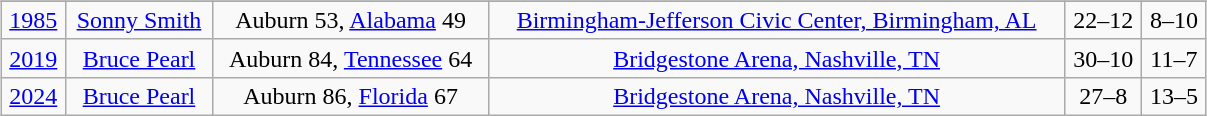<table border="0" style="width:80%;">
<tr>
<td valign="top"><br><table class="wikitable" style="width:80%;">
<tr>
</tr>
<tr style="text-align:center;">
<td><a href='#'>1985</a></td>
<td><a href='#'>Sonny Smith</a></td>
<td>Auburn 53, <a href='#'>Alabama</a> 49</td>
<td><a href='#'>Birmingham-Jefferson Civic Center, Birmingham, AL</a></td>
<td>22–12</td>
<td>8–10</td>
</tr>
<tr style="text-align:center;">
<td><a href='#'>2019</a></td>
<td><a href='#'>Bruce Pearl</a></td>
<td>Auburn 84, <a href='#'>Tennessee</a> 64</td>
<td><a href='#'>Bridgestone Arena, Nashville, TN</a></td>
<td>30–10</td>
<td>11–7</td>
</tr>
<tr style="text-align:center;">
<td><a href='#'>2024</a></td>
<td><a href='#'>Bruce Pearl</a></td>
<td>Auburn 86, <a href='#'>Florida</a> 67</td>
<td><a href='#'>Bridgestone Arena, Nashville, TN</a></td>
<td>27–8</td>
<td>13–5</td>
</tr>
</table>
</td>
</tr>
</table>
